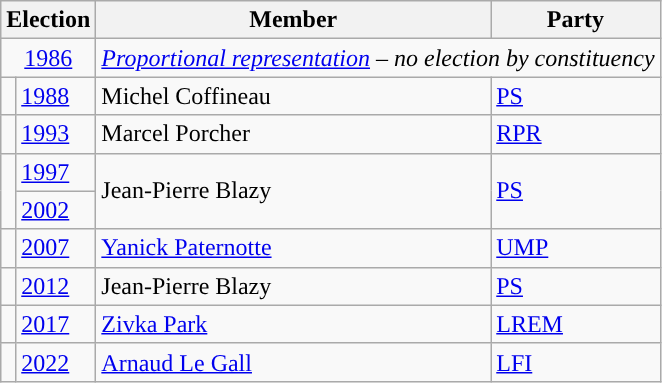<table class="wikitable">
<tr>
<th colspan="2">Election</th>
<th>Member</th>
<th>Party</th>
</tr>
<tr>
<td colspan="2" align="center"><a href='#'>1986</a></td>
<td colspan="2"><em><a href='#'>Proportional representation</a> – no election by constituency</em></td>
</tr>
<tr>
<td style="color:inherit;background-color: "></td>
<td><a href='#'>1988</a></td>
<td>Michel Coffineau</td>
<td><a href='#'>PS</a></td>
</tr>
<tr>
<td style="color:inherit;background-color: "></td>
<td><a href='#'>1993</a></td>
<td>Marcel Porcher</td>
<td><a href='#'>RPR</a></td>
</tr>
<tr>
<td rowspan="2" style="color:inherit;background-color: "></td>
<td><a href='#'>1997</a></td>
<td rowspan="2">Jean-Pierre Blazy</td>
<td rowspan="2"><a href='#'>PS</a></td>
</tr>
<tr>
<td><a href='#'>2002</a></td>
</tr>
<tr>
<td style="color:inherit;background-color: "></td>
<td><a href='#'>2007</a></td>
<td><a href='#'>Yanick Paternotte</a></td>
<td><a href='#'>UMP</a></td>
</tr>
<tr>
<td style="color:inherit;background-color: "></td>
<td><a href='#'>2012</a></td>
<td>Jean-Pierre Blazy</td>
<td><a href='#'>PS</a></td>
</tr>
<tr>
<td style="color:inherit;background-color: "></td>
<td><a href='#'>2017</a></td>
<td><a href='#'>Zivka Park</a></td>
<td><a href='#'>LREM</a></td>
</tr>
<tr>
<td style="color:inherit;background-color: "></td>
<td><a href='#'>2022</a></td>
<td><a href='#'>Arnaud Le Gall</a></td>
<td><a href='#'>LFI</a></td>
</tr>
</table>
